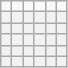<table class="wikitable sortable">
<tr>
<td></td>
<td></td>
<td></td>
<td></td>
<td></td>
<td></td>
</tr>
<tr>
<th></th>
<th></th>
<th></th>
<th></th>
<th></th>
<th></th>
</tr>
<tr>
<th></th>
<th></th>
<th></th>
<th></th>
<th></th>
<th></th>
</tr>
<tr>
<th></th>
<th></th>
<th></th>
<th></th>
<th></th>
<th></th>
</tr>
<tr>
<th></th>
<th></th>
<th></th>
<th></th>
<th></th>
<th></th>
</tr>
<tr>
<th></th>
<th></th>
<th></th>
<th></th>
<th></th>
<th></th>
</tr>
</table>
